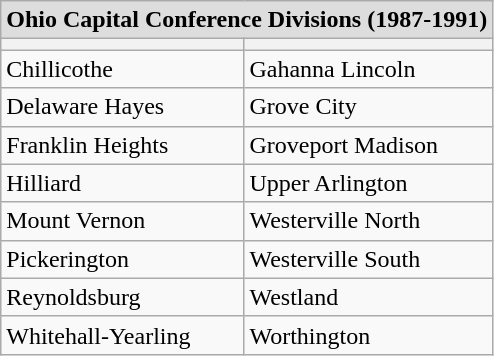<table class="wikitable">
<tr style="background:#ccf;">
<th colspan="4" style="background:#ddd;">Ohio Capital Conference Divisions (1987-1991)</th>
</tr>
<tr>
<th></th>
<th></th>
</tr>
<tr>
<td>Chillicothe</td>
<td>Gahanna Lincoln</td>
</tr>
<tr>
<td>Delaware Hayes</td>
<td>Grove City</td>
</tr>
<tr>
<td>Franklin Heights</td>
<td>Groveport Madison</td>
</tr>
<tr>
<td>Hilliard</td>
<td>Upper Arlington</td>
</tr>
<tr>
<td>Mount Vernon</td>
<td>Westerville North</td>
</tr>
<tr>
<td>Pickerington</td>
<td>Westerville South</td>
</tr>
<tr>
<td>Reynoldsburg</td>
<td>Westland</td>
</tr>
<tr>
<td>Whitehall-Yearling</td>
<td>Worthington</td>
</tr>
</table>
